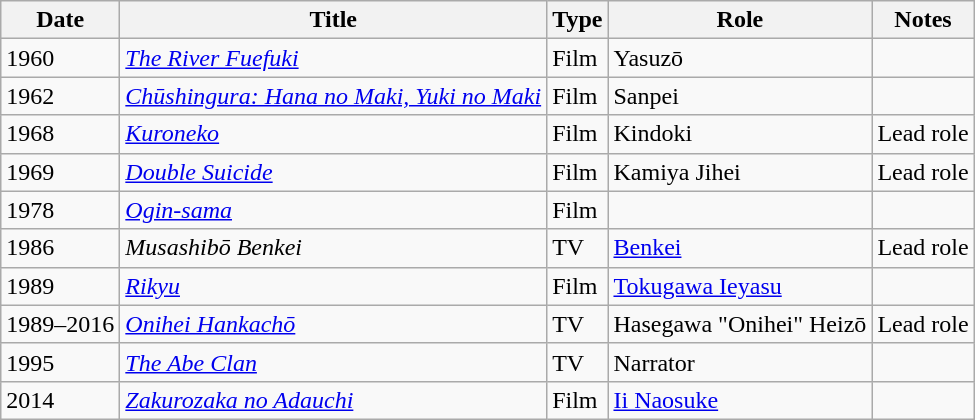<table class=wikitable>
<tr>
<th>Date</th>
<th>Title</th>
<th>Type</th>
<th>Role</th>
<th>Notes</th>
</tr>
<tr>
<td>1960</td>
<td><em><a href='#'>The River Fuefuki</a></em></td>
<td>Film</td>
<td>Yasuzō</td>
<td></td>
</tr>
<tr>
<td>1962</td>
<td><em><a href='#'>Chūshingura: Hana no Maki, Yuki no Maki</a></em></td>
<td>Film</td>
<td>Sanpei</td>
<td></td>
</tr>
<tr>
<td>1968</td>
<td><em><a href='#'>Kuroneko</a></em></td>
<td>Film</td>
<td>Kindoki</td>
<td>Lead role</td>
</tr>
<tr>
<td>1969</td>
<td><em><a href='#'>Double Suicide</a></em></td>
<td>Film</td>
<td>Kamiya Jihei</td>
<td>Lead role</td>
</tr>
<tr>
<td>1978</td>
<td><em><a href='#'>Ogin-sama</a></em></td>
<td>Film</td>
<td></td>
<td></td>
</tr>
<tr>
<td>1986</td>
<td><em>Musashibō Benkei</em></td>
<td>TV</td>
<td><a href='#'>Benkei</a></td>
<td>Lead role</td>
</tr>
<tr>
<td>1989</td>
<td><em><a href='#'>Rikyu</a></em></td>
<td>Film</td>
<td><a href='#'>Tokugawa Ieyasu</a></td>
<td></td>
</tr>
<tr>
<td>1989–2016</td>
<td><em><a href='#'>Onihei Hankachō</a></em></td>
<td>TV</td>
<td>Hasegawa "Onihei" Heizō</td>
<td>Lead role</td>
</tr>
<tr>
<td>1995</td>
<td><em><a href='#'>The Abe Clan</a></em></td>
<td>TV</td>
<td>Narrator</td>
<td></td>
</tr>
<tr>
<td>2014</td>
<td><em><a href='#'>Zakurozaka no Adauchi</a></em></td>
<td>Film</td>
<td><a href='#'>Ii Naosuke</a></td>
<td></td>
</tr>
</table>
